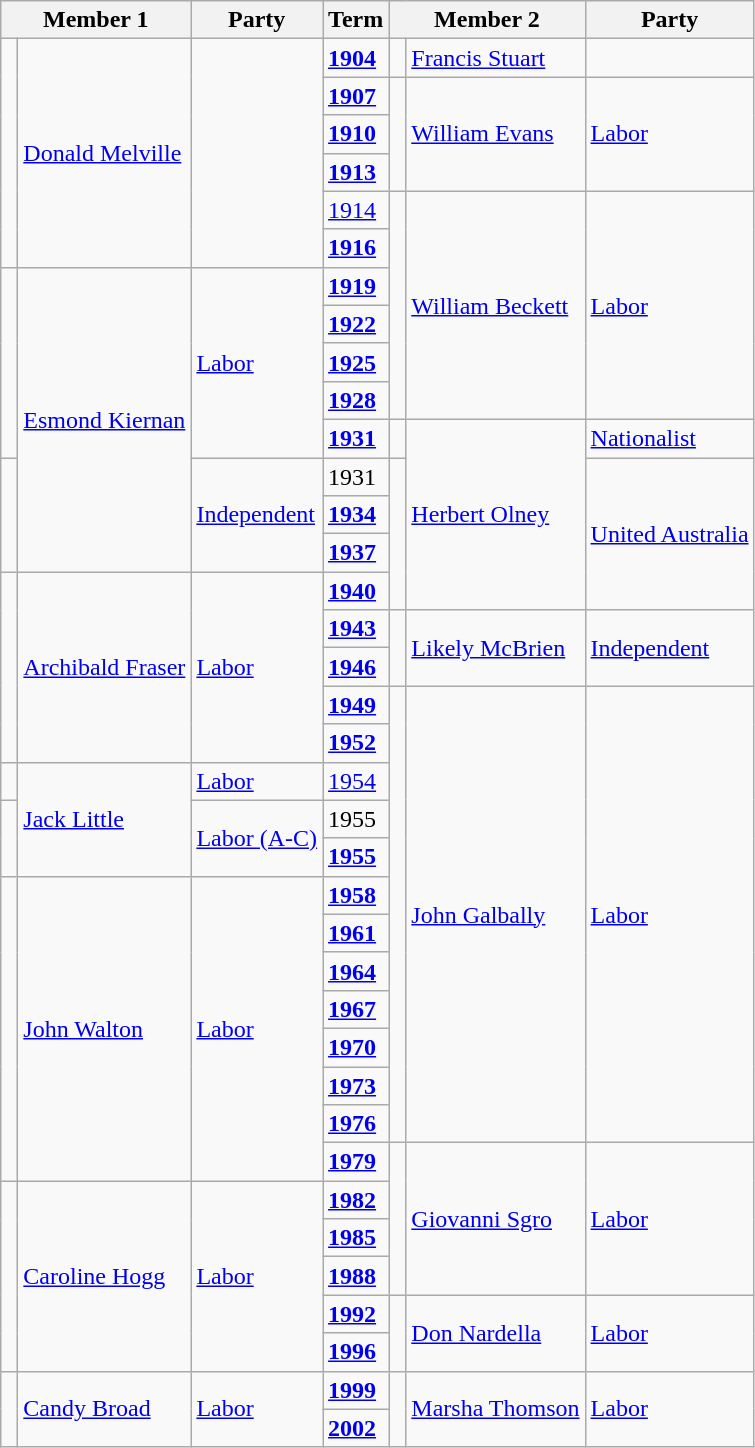<table class="wikitable">
<tr>
<th colspan=2>Member 1</th>
<th>Party</th>
<th>Term</th>
<th colspan=2>Member 2</th>
<th>Party</th>
</tr>
<tr>
<td rowspan=6> </td>
<td rowspan=6><a href='#'>Donald Melville</a></td>
<td rowspan=6> </td>
<td><strong><a href='#'>1904</a></strong></td>
<td> </td>
<td><a href='#'>Francis Stuart</a></td>
<td> </td>
</tr>
<tr>
<td><strong><a href='#'>1907</a></strong></td>
<td rowspan=3 > </td>
<td rowspan=3><a href='#'>William Evans</a></td>
<td rowspan=3><a href='#'>Labor</a></td>
</tr>
<tr>
<td><strong><a href='#'>1910</a></strong></td>
</tr>
<tr>
<td><strong><a href='#'>1913</a></strong></td>
</tr>
<tr>
<td><a href='#'>1914</a></td>
<td rowspan=6 > </td>
<td rowspan=6><a href='#'>William Beckett</a></td>
<td rowspan=6><a href='#'>Labor</a></td>
</tr>
<tr>
<td><strong><a href='#'>1916</a></strong></td>
</tr>
<tr>
<td rowspan=5 > </td>
<td rowspan=8><a href='#'>Esmond Kiernan</a></td>
<td rowspan=5><a href='#'>Labor</a></td>
<td><strong><a href='#'>1919</a></strong></td>
</tr>
<tr>
<td><strong><a href='#'>1922</a></strong></td>
</tr>
<tr>
<td><strong><a href='#'>1925</a></strong></td>
</tr>
<tr>
<td><strong><a href='#'>1928</a></strong></td>
</tr>
<tr>
<td><strong><a href='#'>1931</a></strong></td>
<td> </td>
<td rowspan=5><a href='#'>Herbert Olney</a></td>
<td><a href='#'>Nationalist</a></td>
</tr>
<tr>
<td rowspan=3 > </td>
<td rowspan=3><a href='#'>Independent</a></td>
<td>1931</td>
<td rowspan=4 > </td>
<td rowspan=4><a href='#'>United Australia</a></td>
</tr>
<tr>
<td><strong><a href='#'>1934</a></strong></td>
</tr>
<tr>
<td><strong><a href='#'>1937</a></strong></td>
</tr>
<tr>
<td rowspan=5 > </td>
<td rowspan=5><a href='#'>Archibald Fraser</a></td>
<td rowspan=5><a href='#'>Labor</a></td>
<td><strong><a href='#'>1940</a></strong></td>
</tr>
<tr>
<td><strong><a href='#'>1943</a></strong></td>
<td rowspan=2 > </td>
<td rowspan=2><a href='#'>Likely McBrien</a></td>
<td rowspan=2><a href='#'>Independent</a></td>
</tr>
<tr>
<td><strong><a href='#'>1946</a></strong></td>
</tr>
<tr>
<td><strong><a href='#'>1949</a></strong></td>
<td rowspan=12 > </td>
<td rowspan=12><a href='#'>John Galbally</a></td>
<td rowspan=12><a href='#'>Labor</a></td>
</tr>
<tr>
<td><strong><a href='#'>1952</a></strong></td>
</tr>
<tr>
<td> </td>
<td rowspan=3><a href='#'>Jack Little</a></td>
<td><a href='#'>Labor</a></td>
<td><a href='#'>1954</a></td>
</tr>
<tr>
<td rowspan=2 > </td>
<td rowspan=2><a href='#'>Labor (A-C)</a></td>
<td>1955</td>
</tr>
<tr>
<td><strong><a href='#'>1955</a></strong></td>
</tr>
<tr>
<td rowspan=8 > </td>
<td rowspan=8><a href='#'>John Walton</a></td>
<td rowspan=8><a href='#'>Labor</a></td>
<td><strong><a href='#'>1958</a></strong></td>
</tr>
<tr>
<td><strong><a href='#'>1961</a></strong></td>
</tr>
<tr>
<td><strong><a href='#'>1964</a></strong></td>
</tr>
<tr>
<td><strong><a href='#'>1967</a></strong></td>
</tr>
<tr>
<td><strong><a href='#'>1970</a></strong></td>
</tr>
<tr>
<td><strong><a href='#'>1973</a></strong></td>
</tr>
<tr>
<td><strong><a href='#'>1976</a></strong></td>
</tr>
<tr>
<td><strong><a href='#'>1979</a></strong></td>
<td rowspan=4 > </td>
<td rowspan=4><a href='#'>Giovanni Sgro</a></td>
<td rowspan=4><a href='#'>Labor</a></td>
</tr>
<tr>
<td rowspan=5 > </td>
<td rowspan=5><a href='#'>Caroline Hogg</a></td>
<td rowspan=5><a href='#'>Labor</a></td>
<td><strong><a href='#'>1982</a></strong></td>
</tr>
<tr>
<td><strong><a href='#'>1985</a></strong></td>
</tr>
<tr>
<td><strong><a href='#'>1988</a></strong></td>
</tr>
<tr>
<td><strong><a href='#'>1992</a></strong></td>
<td rowspan=2 > </td>
<td rowspan=2><a href='#'>Don Nardella</a></td>
<td rowspan=2><a href='#'>Labor</a></td>
</tr>
<tr>
<td><strong><a href='#'>1996</a></strong></td>
</tr>
<tr>
<td rowspan=2 > </td>
<td rowspan=2><a href='#'>Candy Broad</a></td>
<td rowspan=2><a href='#'>Labor</a></td>
<td><strong><a href='#'>1999</a></strong></td>
<td rowspan=2 > </td>
<td rowspan=2><a href='#'>Marsha Thomson</a></td>
<td rowspan=2><a href='#'>Labor</a></td>
</tr>
<tr>
<td><strong><a href='#'>2002</a></strong></td>
</tr>
</table>
